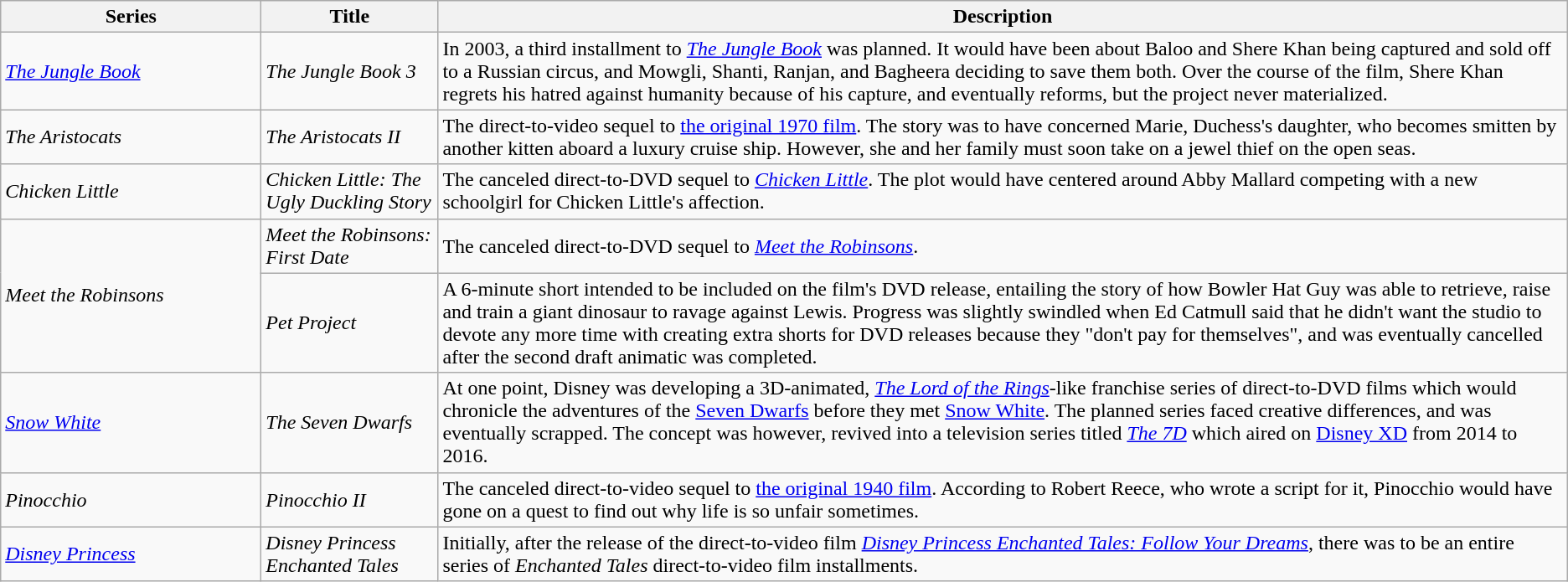<table class="wikitable">
<tr>
<th style="width:150pt;">Series</th>
<th style="width:100pt;">Title</th>
<th>Description</th>
</tr>
<tr>
<td><em><a href='#'>The Jungle Book</a></em></td>
<td><em>The Jungle Book 3</em></td>
<td>In 2003, a third installment to <em><a href='#'>The Jungle Book</a></em> was planned. It would have been about Baloo and Shere Khan being captured and sold off to a Russian circus, and Mowgli, Shanti, Ranjan, and Bagheera deciding to save them both. Over the course of the film, Shere Khan regrets his hatred against humanity because of his capture, and eventually reforms, but the project never materialized.</td>
</tr>
<tr>
<td><em>The Aristocats</em></td>
<td><em>The Aristocats II</em></td>
<td>The direct-to-video sequel to <a href='#'>the original 1970 film</a>. The story was to have concerned Marie, Duchess's daughter, who becomes smitten by another kitten aboard a luxury cruise ship. However, she and her family must soon take on a jewel thief on the open seas.</td>
</tr>
<tr>
<td><em>Chicken Little</em></td>
<td><em>Chicken Little: The Ugly Duckling Story</em></td>
<td>The canceled direct-to-DVD sequel to <em><a href='#'>Chicken Little</a></em>. The plot would have centered around Abby Mallard competing with a new schoolgirl for Chicken Little's affection.</td>
</tr>
<tr>
<td rowspan="2"><em>Meet the Robinsons</em></td>
<td><em>Meet the Robinsons: First Date</em></td>
<td>The canceled direct-to-DVD sequel to <em><a href='#'>Meet the Robinsons</a></em>.</td>
</tr>
<tr>
<td><em>Pet Project</em></td>
<td>A 6-minute short intended to be included on the film's DVD release, entailing the story of how Bowler Hat Guy was able to retrieve, raise and train a giant dinosaur to ravage against Lewis. Progress was slightly swindled when Ed Catmull said that he didn't want the studio to devote any more time with creating extra shorts for DVD releases because they "don't pay for themselves", and was eventually cancelled after the second draft animatic was completed.</td>
</tr>
<tr>
<td><em><a href='#'>Snow White</a></em></td>
<td><em>The Seven Dwarfs</em></td>
<td>At one point, Disney was developing a 3D-animated, <em><a href='#'>The Lord of the Rings</a></em>-like franchise series of direct-to-DVD films which would chronicle the adventures of the <a href='#'>Seven Dwarfs</a> before they met <a href='#'>Snow White</a>. The planned series faced creative differences, and was eventually scrapped.  The concept was however, revived into a television series titled <em><a href='#'>The 7D</a></em> which aired on <a href='#'>Disney XD</a> from 2014 to 2016.</td>
</tr>
<tr>
<td><em>Pinocchio</em></td>
<td><em>Pinocchio II</em></td>
<td>The canceled direct-to-video sequel to <a href='#'>the original 1940 film</a>. According to Robert Reece, who wrote a script for it, Pinocchio would have gone on a quest to find out why life is so unfair sometimes.</td>
</tr>
<tr>
<td><em><a href='#'>Disney Princess</a></em></td>
<td><em>Disney Princess Enchanted Tales</em></td>
<td>Initially, after the release of the direct-to-video film <em><a href='#'>Disney Princess Enchanted Tales: Follow Your Dreams</a></em>, there was to be an entire series of <em>Enchanted Tales</em> direct-to-video film installments.</td>
</tr>
</table>
